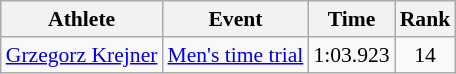<table class=wikitable style="font-size:90%">
<tr>
<th>Athlete</th>
<th>Event</th>
<th>Time</th>
<th>Rank</th>
</tr>
<tr align=center>
<td align=left><a href='#'>Grzegorz Krejner</a></td>
<td align=left><a href='#'>Men's time trial</a></td>
<td>1:03.923</td>
<td>14</td>
</tr>
</table>
